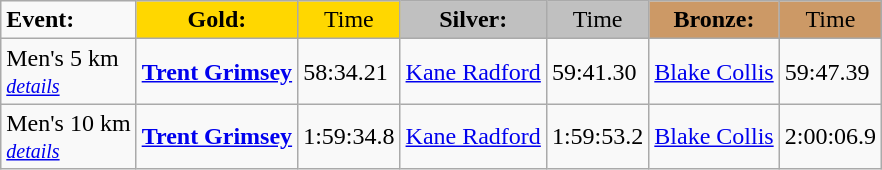<table class="wikitable">
<tr>
<td><strong>Event:</strong></td>
<td style="text-align:center;background-color:gold;"><strong>Gold:</strong></td>
<td style="text-align:center;background-color:gold;">Time</td>
<td style="text-align:center;background-color:silver;"><strong>Silver:</strong></td>
<td style="text-align:center;background-color:silver;">Time</td>
<td style="text-align:center;background-color:#CC9966;"><strong>Bronze:</strong></td>
<td style="text-align:center;background-color:#CC9966;">Time</td>
</tr>
<tr>
<td>Men's 5 km <br><em><small><a href='#'>details</a></small></em></td>
<td><strong><a href='#'>Trent Grimsey</a></strong><br><small></small></td>
<td>58:34.21</td>
<td><a href='#'>Kane Radford</a><br><small></small></td>
<td>59:41.30</td>
<td><a href='#'>Blake Collis</a><br><small></small></td>
<td>59:47.39</td>
</tr>
<tr>
<td>Men's 10 km <br><em><small><a href='#'>details</a></small></em></td>
<td><strong><a href='#'>Trent Grimsey</a></strong><br><small></small></td>
<td>1:59:34.8</td>
<td><a href='#'>Kane Radford</a><br><small></small></td>
<td>1:59:53.2</td>
<td><a href='#'>Blake Collis</a><br><small></small></td>
<td>2:00:06.9</td>
</tr>
</table>
